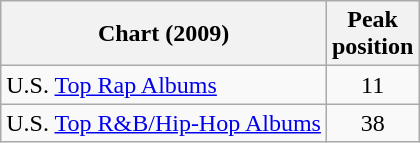<table class="wikitable">
<tr>
<th>Chart (2009)</th>
<th>Peak<br>position</th>
</tr>
<tr>
<td>U.S. <a href='#'>Top Rap Albums</a></td>
<td style="text-align:center;">11</td>
</tr>
<tr>
<td>U.S. <a href='#'>Top R&B/Hip-Hop Albums</a></td>
<td style="text-align:center;">38</td>
</tr>
</table>
